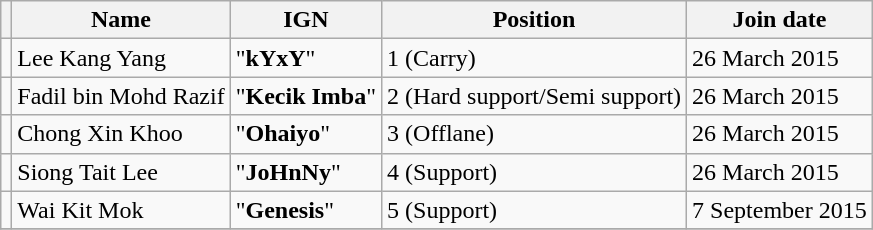<table class="wikitable">
<tr>
<th></th>
<th>Name</th>
<th>IGN</th>
<th>Position</th>
<th>Join date</th>
</tr>
<tr>
<td></td>
<td>Lee Kang Yang</td>
<td>"<strong>kYxY</strong>"</td>
<td>1 (Carry)</td>
<td>26 March 2015</td>
</tr>
<tr>
<td></td>
<td>Fadil bin Mohd Razif</td>
<td>"<strong>Kecik Imba</strong>"</td>
<td>2 (Hard support/Semi support)</td>
<td>26 March 2015</td>
</tr>
<tr>
<td></td>
<td>Chong Xin Khoo</td>
<td>"<strong>Ohaiyo</strong>"</td>
<td>3 (Offlane)</td>
<td>26 March 2015</td>
</tr>
<tr>
<td></td>
<td>Siong Tait Lee</td>
<td>"<strong>JoHnNy</strong>"</td>
<td>4 (Support)</td>
<td>26 March 2015</td>
</tr>
<tr>
<td></td>
<td>Wai Kit Mok</td>
<td>"<strong>Genesis</strong>"</td>
<td>5 (Support)</td>
<td>7 September 2015</td>
</tr>
<tr>
</tr>
</table>
